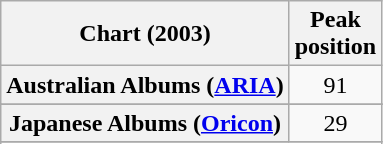<table class="wikitable sortable plainrowheaders" style="text-align:center">
<tr>
<th scope="col">Chart (2003)</th>
<th scope="col">Peak<br>position</th>
</tr>
<tr>
<th scope="row">Australian Albums (<a href='#'>ARIA</a>)</th>
<td>91</td>
</tr>
<tr>
</tr>
<tr>
<th scope="row">Japanese Albums (<a href='#'>Oricon</a>)</th>
<td>29</td>
</tr>
<tr>
</tr>
<tr>
</tr>
<tr>
</tr>
<tr>
</tr>
<tr>
</tr>
</table>
